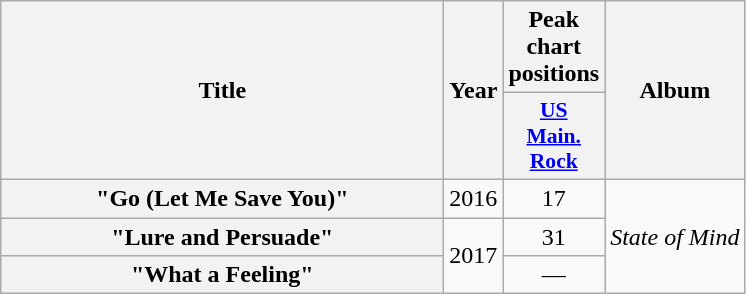<table class="wikitable plainrowheaders" style="text-align:center;">
<tr>
<th scope="col" rowspan="2" style="width:18em;">Title</th>
<th scope="col" rowspan="2">Year</th>
<th scope="col" colspan="1">Peak chart positions</th>
<th scope="col" rowspan="2">Album</th>
</tr>
<tr>
<th scope="col" style="width:3em;font-size:90%;"><a href='#'>US<br>Main.<br>Rock</a><br></th>
</tr>
<tr>
<th scope="row">"Go (Let Me Save You)"<br></th>
<td rowspan="1">2016</td>
<td>17</td>
<td rowspan="3"><em>State of Mind</em></td>
</tr>
<tr>
<th scope="row">"Lure and Persuade"<br></th>
<td rowspan="2">2017</td>
<td>31</td>
</tr>
<tr>
<th scope="row">"What a Feeling"<br></th>
<td>—</td>
</tr>
</table>
